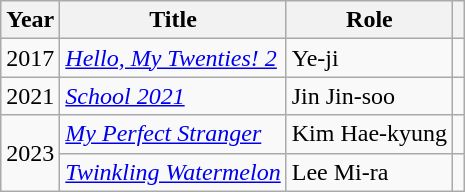<table class="wikitable">
<tr>
<th>Year</th>
<th>Title</th>
<th>Role</th>
<th></th>
</tr>
<tr>
<td>2017</td>
<td><em><a href='#'>Hello, My Twenties! 2</a></em></td>
<td>Ye-ji</td>
<td></td>
</tr>
<tr>
<td>2021</td>
<td><em><a href='#'>School 2021</a></em></td>
<td>Jin Jin-soo</td>
<td></td>
</tr>
<tr>
<td rowspan="2">2023</td>
<td><em><a href='#'>My Perfect Stranger</a></em></td>
<td>Kim Hae-kyung</td>
<td></td>
</tr>
<tr>
<td><em><a href='#'>Twinkling Watermelon</a></em></td>
<td>Lee Mi-ra</td>
<td></td>
</tr>
</table>
